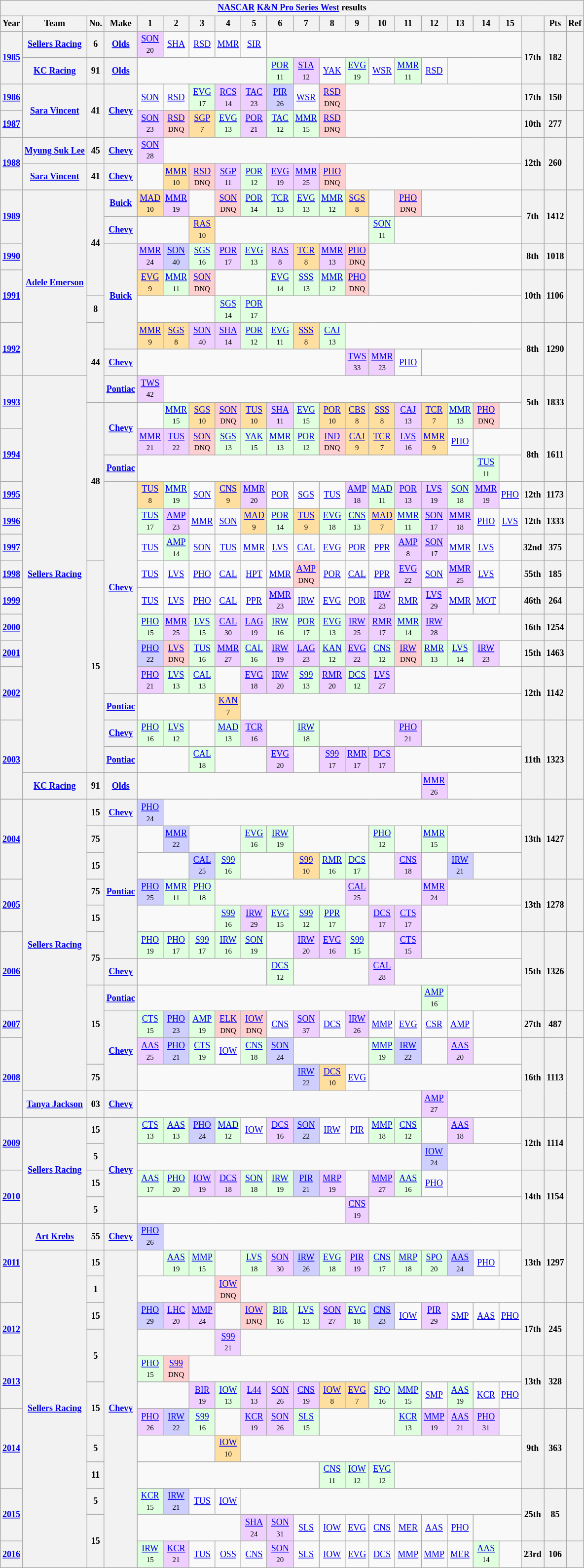<table class="wikitable" style="text-align:center; font-size:75%">
<tr>
<th colspan=23><a href='#'>NASCAR</a> <a href='#'>K&N Pro Series West</a> results</th>
</tr>
<tr>
<th>Year</th>
<th>Team</th>
<th>No.</th>
<th>Make</th>
<th>1</th>
<th>2</th>
<th>3</th>
<th>4</th>
<th>5</th>
<th>6</th>
<th>7</th>
<th>8</th>
<th>9</th>
<th>10</th>
<th>11</th>
<th>12</th>
<th>13</th>
<th>14</th>
<th>15</th>
<th></th>
<th>Pts</th>
<th>Ref</th>
</tr>
<tr>
<th rowspan=2><a href='#'>1985</a></th>
<th><a href='#'>Sellers Racing</a></th>
<th>6</th>
<th><a href='#'>Olds</a></th>
<td style="background:#EFCFFF;"><a href='#'>SON</a><br><small>20</small></td>
<td><a href='#'>SHA</a></td>
<td><a href='#'>RSD</a></td>
<td><a href='#'>MMR</a></td>
<td><a href='#'>SIR</a></td>
<td colspan=10></td>
<th rowspan=2>17th</th>
<th rowspan=2>182</th>
<th rowspan=2></th>
</tr>
<tr>
<th><a href='#'>KC Racing</a></th>
<th>91</th>
<th><a href='#'>Olds</a></th>
<td colspan=5></td>
<td style="background:#DFFFDF;"><a href='#'>POR</a><br><small>11</small></td>
<td style="background:#EFCFFF;"><a href='#'>STA</a><br><small>12</small></td>
<td><a href='#'>YAK</a></td>
<td style="background:#DFFFDF;"><a href='#'>EVG</a><br><small>19</small></td>
<td><a href='#'>WSR</a></td>
<td style="background:#DFFFDF;"><a href='#'>MMR</a><br><small>11</small></td>
<td><a href='#'>RSD</a></td>
<td colspan=3></td>
</tr>
<tr>
<th><a href='#'>1986</a></th>
<th rowspan=2><a href='#'>Sara Vincent</a></th>
<th rowspan=2>41</th>
<th rowspan=2><a href='#'>Chevy</a></th>
<td><a href='#'>SON</a></td>
<td><a href='#'>RSD</a></td>
<td style="background:#DFFFDF;"><a href='#'>EVG</a><br><small>17</small></td>
<td style="background:#EFCFFF;"><a href='#'>RCS</a><br><small>14</small></td>
<td style="background:#EFCFFF;"><a href='#'>TAC</a><br><small>23</small></td>
<td style="background:#CFCFFF;"><a href='#'>PIR</a><br><small>26</small></td>
<td><a href='#'>WSR</a></td>
<td style="background:#FFCFCF;"><a href='#'>RSD</a><br><small>DNQ</small></td>
<td colspan=7></td>
<th>17th</th>
<th>150</th>
<th></th>
</tr>
<tr>
<th><a href='#'>1987</a></th>
<td style="background:#EFCFFF;"><a href='#'>SON</a><br><small>23</small></td>
<td style="background:#FFCFCF;"><a href='#'>RSD</a><br><small>DNQ</small></td>
<td style="background:#FFDF9F;"><a href='#'>SGP</a><br><small>7</small></td>
<td style="background:#DFFFDF;"><a href='#'>EVG</a><br><small>13</small></td>
<td style="background:#EFCFFF;"><a href='#'>POR</a><br><small>21</small></td>
<td style="background:#DFFFDF;"><a href='#'>TAC</a><br><small>12</small></td>
<td style="background:#DFFFDF;"><a href='#'>MMR</a><br><small>15</small></td>
<td style="background:#FFCFCF;"><a href='#'>RSD</a><br><small>DNQ</small></td>
<td colspan=7></td>
<th>10th</th>
<th>277</th>
<th></th>
</tr>
<tr>
<th rowspan=2><a href='#'>1988</a></th>
<th><a href='#'>Myung Suk Lee</a></th>
<th>45</th>
<th><a href='#'>Chevy</a></th>
<td style="background:#EFCFFF;"><a href='#'>SON</a><br><small>28</small></td>
<td colspan=14></td>
<th rowspan=2>12th</th>
<th rowspan=2>260</th>
<th rowspan=2></th>
</tr>
<tr>
<th><a href='#'>Sara Vincent</a></th>
<th>41</th>
<th><a href='#'>Chevy</a></th>
<td></td>
<td style="background:#FFDF9F;"><a href='#'>MMR</a><br><small>10</small></td>
<td style="background:#FFCFCF;"><a href='#'>RSD</a><br><small>DNQ</small></td>
<td style="background:#EFCFFF;"><a href='#'>SGP</a><br><small>11</small></td>
<td style="background:#DFFFDF;"><a href='#'>POR</a><br><small>12</small></td>
<td style="background:#EFCFFF;"><a href='#'>EVG</a><br><small>19</small></td>
<td style="background:#EFCFFF;"><a href='#'>MMR</a><br><small>25</small></td>
<td style="background:#FFCFCF;"><a href='#'>PHO</a><br><small>DNQ</small></td>
<td colspan=7></td>
</tr>
<tr>
<th rowspan=2><a href='#'>1989</a></th>
<th rowspan=7><a href='#'>Adele Emerson</a></th>
<th rowspan=4>44</th>
<th><a href='#'>Buick</a></th>
<td style="background:#FFDF9F;"><a href='#'>MAD</a><br><small>10</small></td>
<td style="background:#EFCFFF;"><a href='#'>MMR</a><br><small>19</small></td>
<td></td>
<td style="background:#FFCFCF;"><a href='#'>SON</a><br><small>DNQ</small></td>
<td style="background:#DFFFDF;"><a href='#'>POR</a><br><small>14</small></td>
<td style="background:#DFFFDF;"><a href='#'>TCR</a><br><small>13</small></td>
<td style="background:#DFFFDF;"><a href='#'>EVG</a><br><small>13</small></td>
<td style="background:#DFFFDF;"><a href='#'>MMR</a><br><small>12</small></td>
<td style="background:#FFDF9F;"><a href='#'>SGS</a><br><small>8</small></td>
<td></td>
<td style="background:#FFCFCF;"><a href='#'>PHO</a><br><small>DNQ</small></td>
<td colspan=4></td>
<th rowspan=2>7th</th>
<th rowspan=2>1412</th>
<th rowspan=2></th>
</tr>
<tr>
<th><a href='#'>Chevy</a></th>
<td colspan=2></td>
<td style="background:#FFDF9F;"><a href='#'>RAS</a><br><small>10</small></td>
<td colspan=6></td>
<td style="background:#DFFFDF;"><a href='#'>SON</a><br><small>11</small></td>
<td colspan=5></td>
</tr>
<tr>
<th><a href='#'>1990</a></th>
<th rowspan=4><a href='#'>Buick</a></th>
<td style="background:#EFCFFF;"><a href='#'>MMR</a><br><small>24</small></td>
<td style="background:#CFCFFF;"><a href='#'>SON</a><br><small>40</small></td>
<td style="background:#DFFFDF;"><a href='#'>SGS</a><br><small>16</small></td>
<td style="background:#EFCFFF;"><a href='#'>POR</a><br><small>17</small></td>
<td style="background:#DFFFDF;"><a href='#'>EVG</a><br><small>13</small></td>
<td style="background:#EFCFFF;"><a href='#'>RAS</a><br><small>8</small></td>
<td style="background:#FFDF9F;"><a href='#'>TCR</a><br><small>8</small></td>
<td style="background:#EFCFFF;"><a href='#'>MMR</a><br><small>13</small></td>
<td style="background:#FFCFCF;"><a href='#'>PHO</a><br><small>DNQ</small></td>
<td colspan=6></td>
<th>8th</th>
<th>1018</th>
<th></th>
</tr>
<tr>
<th rowspan=2><a href='#'>1991</a></th>
<td style="background:#FFDF9F;"><a href='#'>EVG</a><br><small>9</small></td>
<td style="background:#DFFFDF;"><a href='#'>MMR</a><br><small>11</small></td>
<td style="background:#FFCFCF;"><a href='#'>SON</a><br><small>DNQ</small></td>
<td colspan=2></td>
<td style="background:#DFFFDF;"><a href='#'>EVG</a><br><small>14</small></td>
<td style="background:#DFFFDF;"><a href='#'>SSS</a><br><small>13</small></td>
<td style="background:#DFFFDF;"><a href='#'>MMR</a><br><small>12</small></td>
<td style="background:#FFCFCF;"><a href='#'>PHO</a><br><small>DNQ</small></td>
<td colspan=6></td>
<th rowspan=2>10th</th>
<th rowspan=2>1106</th>
<th rowspan=2></th>
</tr>
<tr>
<th>8</th>
<td colspan=3></td>
<td style="background:#DFFFDF;"><a href='#'>SGS</a><br><small>14</small></td>
<td style="background:#DFFFDF;"><a href='#'>POR</a><br><small>17</small></td>
<td colspan=10></td>
</tr>
<tr>
<th rowspan=2><a href='#'>1992</a></th>
<th rowspan=3>44</th>
<td style="background:#FFDF9F;"><a href='#'>MMR</a><br><small>9</small></td>
<td style="background:#FFDF9F;"><a href='#'>SGS</a><br><small>8</small></td>
<td style="background:#EFCFFF;"><a href='#'>SON</a><br><small>40</small></td>
<td style="background:#EFCFFF;"><a href='#'>SHA</a><br><small>14</small></td>
<td style="background:#DFFFDF;"><a href='#'>POR</a><br><small>12</small></td>
<td style="background:#DFFFDF;"><a href='#'>EVG</a><br><small>11</small></td>
<td style="background:#FFDF9F;"><a href='#'>SSS</a><br><small>8</small></td>
<td style="background:#DFFFDF;"><a href='#'>CAJ</a><br><small>13</small></td>
<td colspan=7></td>
<th rowspan=2>8th</th>
<th rowspan=2>1290</th>
<th rowspan=2></th>
</tr>
<tr>
<th><a href='#'>Chevy</a></th>
<td colspan=8></td>
<td style="background:#EFCFFF;"><a href='#'>TWS</a><br><small>33</small></td>
<td style="background:#EFCFFF;"><a href='#'>MMR</a><br><small>23</small></td>
<td><a href='#'>PHO</a></td>
<td colspan=4></td>
</tr>
<tr>
<th rowspan=2><a href='#'>1993</a></th>
<th rowspan=15><a href='#'>Sellers Racing</a></th>
<th><a href='#'>Pontiac</a></th>
<td style="background:#EFCFFF;"><a href='#'>TWS</a><br><small>42</small></td>
<td colspan=14></td>
<th rowspan=2>5th</th>
<th rowspan=2>1833</th>
<th rowspan=2></th>
</tr>
<tr>
<th rowspan=6>48</th>
<th rowspan=2><a href='#'>Chevy</a></th>
<td></td>
<td style="background:#DFFFDF;"><a href='#'>MMR</a><br><small>15</small></td>
<td style="background:#FFDF9F;"><a href='#'>SGS</a><br><small>10</small></td>
<td style="background:#FFCFCF;"><a href='#'>SON</a><br><small>DNQ</small></td>
<td style="background:#FFDF9F;"><a href='#'>TUS</a><br><small>10</small></td>
<td style="background:#EFCFFF;"><a href='#'>SHA</a><br><small>11</small></td>
<td style="background:#DFFFDF;"><a href='#'>EVG</a><br><small>15</small></td>
<td style="background:#FFDF9F;"><a href='#'>POR</a><br><small>10</small></td>
<td style="background:#FFDF9F;"><a href='#'>CBS</a><br><small>8</small></td>
<td style="background:#FFDF9F;"><a href='#'>SSS</a><br><small>8</small></td>
<td style="background:#EFCFFF;"><a href='#'>CAJ</a><br><small>13</small></td>
<td style="background:#FFDF9F;"><a href='#'>TCR</a><br><small>7</small></td>
<td style="background:#DFFFDF;"><a href='#'>MMR</a><br><small>13</small></td>
<td style="background:#FFCFCF;"><a href='#'>PHO</a><br><small>DNQ</small></td>
<td></td>
</tr>
<tr>
<th rowspan=2><a href='#'>1994</a></th>
<td style="background:#EFCFFF;"><a href='#'>MMR</a><br><small>21</small></td>
<td style="background:#EFCFFF;"><a href='#'>TUS</a><br><small>22</small></td>
<td style="background:#FFCFCF;"><a href='#'>SON</a><br><small>DNQ</small></td>
<td style="background:#DFFFDF;"><a href='#'>SGS</a><br><small>13</small></td>
<td style="background:#DFFFDF;"><a href='#'>YAK</a><br><small>15</small></td>
<td style="background:#DFFFDF;"><a href='#'>MMR</a><br><small>13</small></td>
<td style="background:#DFFFDF;"><a href='#'>POR</a><br><small>12</small></td>
<td style="background:#FFCFCF;"><a href='#'>IND</a><br><small>DNQ</small></td>
<td style="background:#FFDF9F;"><a href='#'>CAJ</a><br><small>9</small></td>
<td style="background:#FFDF9F;"><a href='#'>TCR</a><br><small>7</small></td>
<td style="background:#EFCFFF;"><a href='#'>LVS</a><br><small>16</small></td>
<td style="background:#FFDF9F;"><a href='#'>MMR</a><br><small>9</small></td>
<td><a href='#'>PHO</a></td>
<td colspan=2></td>
<th rowspan=2>8th</th>
<th rowspan=2>1611</th>
<th rowspan=2></th>
</tr>
<tr>
<th><a href='#'>Pontiac</a></th>
<td colspan=13></td>
<td style="background:#DFFFDF;"><a href='#'>TUS</a><br><small>11</small></td>
<td></td>
</tr>
<tr>
<th><a href='#'>1995</a></th>
<th rowspan=8><a href='#'>Chevy</a></th>
<td style="background:#FFDF9F;"><a href='#'>TUS</a><br><small>8</small></td>
<td style="background:#DFFFDF;"><a href='#'>MMR</a><br><small>19</small></td>
<td><a href='#'>SON</a></td>
<td style="background:#FFDF9F;"><a href='#'>CNS</a><br><small>9</small></td>
<td style="background:#EFCFFF;"><a href='#'>MMR</a><br><small>20</small></td>
<td><a href='#'>POR</a></td>
<td><a href='#'>SGS</a></td>
<td><a href='#'>TUS</a></td>
<td style="background:#EFCFFF;"><a href='#'>AMP</a><br><small>18</small></td>
<td style="background:#DFFFDF;"><a href='#'>MAD</a><br><small>11</small></td>
<td style="background:#EFCFFF;"><a href='#'>POR</a><br><small>13</small></td>
<td style="background:#EFCFFF;"><a href='#'>LVS</a><br><small>19</small></td>
<td style="background:#DFFFDF;"><a href='#'>SON</a><br><small>18</small></td>
<td style="background:#EFCFFF;"><a href='#'>MMR</a><br><small>19</small></td>
<td><a href='#'>PHO</a></td>
<th>12th</th>
<th>1173</th>
<th></th>
</tr>
<tr>
<th><a href='#'>1996</a></th>
<td style="background:#DFFFDF;"><a href='#'>TUS</a><br><small>17</small></td>
<td style="background:#EFCFFF;"><a href='#'>AMP</a><br><small>23</small></td>
<td><a href='#'>MMR</a></td>
<td><a href='#'>SON</a></td>
<td style="background:#FFDF9F;"><a href='#'>MAD</a><br><small>9</small></td>
<td style="background:#DFFFDF;"><a href='#'>POR</a><br><small>14</small></td>
<td style="background:#FFDF9F;"><a href='#'>TUS</a><br><small>9</small></td>
<td style="background:#DFFFDF;"><a href='#'>EVG</a><br><small>18</small></td>
<td style="background:#DFFFDF;"><a href='#'>CNS</a><br><small>13</small></td>
<td style="background:#FFDF9F;"><a href='#'>MAD</a><br><small>7</small></td>
<td style="background:#DFFFDF;"><a href='#'>MMR</a><br><small>11</small></td>
<td style="background:#EFCFFF;"><a href='#'>SON</a><br><small>17</small></td>
<td style="background:#EFCFFF;"><a href='#'>MMR</a><br><small>18</small></td>
<td><a href='#'>PHO</a></td>
<td><a href='#'>LVS</a></td>
<th>12th</th>
<th>1333</th>
<th></th>
</tr>
<tr>
<th><a href='#'>1997</a></th>
<td><a href='#'>TUS</a></td>
<td style="background:#DFFFDF;"><a href='#'>AMP</a><br><small>14</small></td>
<td><a href='#'>SON</a></td>
<td><a href='#'>TUS</a></td>
<td><a href='#'>MMR</a></td>
<td><a href='#'>LVS</a></td>
<td><a href='#'>CAL</a></td>
<td><a href='#'>EVG</a></td>
<td><a href='#'>POR</a></td>
<td><a href='#'>PPR</a></td>
<td style="background:#EFCFFF;"><a href='#'>AMP</a><br><small>8</small></td>
<td style="background:#EFCFFF;"><a href='#'>SON</a><br><small>17</small></td>
<td><a href='#'>MMR</a></td>
<td><a href='#'>LVS</a></td>
<td></td>
<th>32nd</th>
<th>375</th>
<th></th>
</tr>
<tr>
<th><a href='#'>1998</a></th>
<th rowspan=8>15</th>
<td><a href='#'>TUS</a></td>
<td><a href='#'>LVS</a></td>
<td><a href='#'>PHO</a></td>
<td><a href='#'>CAL</a></td>
<td><a href='#'>HPT</a></td>
<td><a href='#'>MMR</a></td>
<td style="background:#FFCFCF;"><a href='#'>AMP</a><br><small>DNQ</small></td>
<td><a href='#'>POR</a></td>
<td><a href='#'>CAL</a></td>
<td><a href='#'>PPR</a></td>
<td style="background:#EFCFFF;"><a href='#'>EVG</a><br><small>22</small></td>
<td><a href='#'>SON</a></td>
<td style="background:#EFCFFF;"><a href='#'>MMR</a><br><small>25</small></td>
<td><a href='#'>LVS</a></td>
<td></td>
<th>55th</th>
<th>185</th>
<th></th>
</tr>
<tr>
<th><a href='#'>1999</a></th>
<td><a href='#'>TUS</a></td>
<td><a href='#'>LVS</a></td>
<td><a href='#'>PHO</a></td>
<td><a href='#'>CAL</a></td>
<td><a href='#'>PPR</a></td>
<td style="background:#EFCFFF;"><a href='#'>MMR</a><br><small>23</small></td>
<td><a href='#'>IRW</a></td>
<td><a href='#'>EVG</a></td>
<td><a href='#'>POR</a></td>
<td style="background:#EFCFFF;"><a href='#'>IRW</a><br><small>23</small></td>
<td><a href='#'>RMR</a></td>
<td style="background:#EFCFFF;"><a href='#'>LVS</a><br><small>29</small></td>
<td><a href='#'>MMR</a></td>
<td><a href='#'>MOT</a></td>
<td></td>
<th>46th</th>
<th>264</th>
<th></th>
</tr>
<tr>
<th><a href='#'>2000</a></th>
<td style="background:#DFFFDF;"><a href='#'>PHO</a><br><small>15</small></td>
<td style="background:#EFCFFF;"><a href='#'>MMR</a><br><small>25</small></td>
<td style="background:#DFFFDF;"><a href='#'>LVS</a><br><small>15</small></td>
<td style="background:#EFCFFF;"><a href='#'>CAL</a><br><small>30</small></td>
<td style="background:#EFCFFF;"><a href='#'>LAG</a><br><small>19</small></td>
<td style="background:#DFFFDF;"><a href='#'>IRW</a><br><small>16</small></td>
<td style="background:#DFFFDF;"><a href='#'>POR</a><br><small>17</small></td>
<td style="background:#DFFFDF;"><a href='#'>EVG</a><br><small>13</small></td>
<td style="background:#EFCFFF;"><a href='#'>IRW</a><br><small>25</small></td>
<td style="background:#EFCFFF;"><a href='#'>RMR</a><br><small>17</small></td>
<td style="background:#DFFFDF;"><a href='#'>MMR</a><br><small>14</small></td>
<td style="background:#EFCFFF;"><a href='#'>IRW</a><br><small>28</small></td>
<td colspan=3></td>
<th>16th</th>
<th>1254</th>
<th></th>
</tr>
<tr>
<th><a href='#'>2001</a></th>
<td style="background:#CFCFFF;"><a href='#'>PHO</a><br><small>22</small></td>
<td style="background:#FFCFCF;"><a href='#'>LVS</a><br><small>DNQ</small></td>
<td style="background:#DFFFDF;"><a href='#'>TUS</a><br><small>16</small></td>
<td style="background:#EFCFFF;"><a href='#'>MMR</a><br><small>27</small></td>
<td style="background:#DFFFDF;"><a href='#'>CAL</a><br><small>16</small></td>
<td style="background:#EFCFFF;"><a href='#'>IRW</a><br><small>19</small></td>
<td style="background:#EFCFFF;"><a href='#'>LAG</a><br><small>23</small></td>
<td style="background:#DFFFDF;"><a href='#'>KAN</a><br><small>12</small></td>
<td style="background:#EFCFFF;"><a href='#'>EVG</a><br><small>22</small></td>
<td style="background:#DFFFDF;"><a href='#'>CNS</a><br><small>12</small></td>
<td style="background:#FFCFCF;"><a href='#'>IRW</a><br><small>DNQ</small></td>
<td style="background:#DFFFDF;"><a href='#'>RMR</a><br><small>13</small></td>
<td style="background:#DFFFDF;"><a href='#'>LVS</a><br><small>14</small></td>
<td style="background:#EFCFFF;"><a href='#'>IRW</a><br><small>23</small></td>
<td></td>
<th>15th</th>
<th>1463</th>
<th></th>
</tr>
<tr>
<th rowspan=2><a href='#'>2002</a></th>
<td style="background:#EFCFFF;"><a href='#'>PHO</a><br><small>21</small></td>
<td style="background:#DFFFDF;"><a href='#'>LVS</a><br><small>13</small></td>
<td style="background:#DFFFDF;"><a href='#'>CAL</a><br><small>13</small></td>
<td></td>
<td style="background:#EFCFFF;"><a href='#'>EVG</a><br><small>18</small></td>
<td style="background:#EFCFFF;"><a href='#'>IRW</a><br><small>20</small></td>
<td style="background:#DFFFDF;"><a href='#'>S99</a><br><small>13</small></td>
<td style="background:#EFCFFF;"><a href='#'>RMR</a><br><small>20</small></td>
<td style="background:#DFFFDF;"><a href='#'>DCS</a><br><small>12</small></td>
<td style="background:#EFCFFF;"><a href='#'>LVS</a><br><small>27</small></td>
<td colspan=5></td>
<th rowspan=2>12th</th>
<th rowspan=2>1142</th>
<th rowspan=2></th>
</tr>
<tr>
<th><a href='#'>Pontiac</a></th>
<td colspan=3></td>
<td style="background:#FFDF9F;"><a href='#'>KAN</a><br><small>7</small></td>
<td colspan=11></td>
</tr>
<tr>
<th rowspan=3><a href='#'>2003</a></th>
<th><a href='#'>Chevy</a></th>
<td style="background:#DFFFDF;"><a href='#'>PHO</a><br><small>16</small></td>
<td style="background:#DFFFDF;"><a href='#'>LVS</a><br><small>12</small></td>
<td></td>
<td style="background:#DFFFDF;"><a href='#'>MAD</a><br><small>13</small></td>
<td style="background:#EFCFFF;"><a href='#'>TCR</a><br><small>16</small></td>
<td></td>
<td style="background:#DFFFDF;"><a href='#'>IRW</a><br><small>18</small></td>
<td colspan=3></td>
<td style="background:#EFCFFF;"><a href='#'>PHO</a><br><small>21</small></td>
<td colspan=4></td>
<th rowspan=3>11th</th>
<th rowspan=3>1323</th>
<th rowspan=3></th>
</tr>
<tr>
<th><a href='#'>Pontiac</a></th>
<td colspan=2></td>
<td style="background:#DFFFDF;"><a href='#'>CAL</a><br><small>18</small></td>
<td colspan=2></td>
<td style="background:#EFCFFF;"><a href='#'>EVG</a><br><small>20</small></td>
<td></td>
<td style="background:#EFCFFF;"><a href='#'>S99</a><br><small>17</small></td>
<td style="background:#EFCFFF;"><a href='#'>RMR</a><br><small>17</small></td>
<td style="background:#EFCFFF;"><a href='#'>DCS</a><br><small>17</small></td>
<td colspan=5></td>
</tr>
<tr>
<th><a href='#'>KC Racing</a></th>
<th>91</th>
<th><a href='#'>Olds</a></th>
<td colspan=11></td>
<td style="background:#EFCFFF;"><a href='#'>MMR</a><br><small>26</small></td>
<td colspan=3></td>
</tr>
<tr>
<th rowspan=3><a href='#'>2004</a></th>
<th rowspan=11><a href='#'>Sellers Racing</a></th>
<th>15</th>
<th><a href='#'>Chevy</a></th>
<td style="background:#CFCFFF;"><a href='#'>PHO</a><br><small>24</small></td>
<td colspan=14></td>
<th rowspan=3>13th</th>
<th rowspan=3>1427</th>
<th rowspan=3></th>
</tr>
<tr>
<th>75</th>
<th rowspan=5><a href='#'>Pontiac</a></th>
<td></td>
<td style="background:#CFCFFF;"><a href='#'>MMR</a><br><small>22</small></td>
<td colspan=2></td>
<td style="background:#DFFFDF;"><a href='#'>EVG</a><br><small>16</small></td>
<td style="background:#DFFFDF;"><a href='#'>IRW</a><br><small>19</small></td>
<td colspan=3></td>
<td style="background:#DFFFDF;"><a href='#'>PHO</a><br><small>12</small></td>
<td></td>
<td style="background:#DFFFDF;"><a href='#'>MMR</a><br><small>15</small></td>
<td colspan=3></td>
</tr>
<tr>
<th>15</th>
<td colspan=2></td>
<td style="background:#CFCFFF;"><a href='#'>CAL</a><br><small>25</small></td>
<td style="background:#DFFFDF;"><a href='#'>S99</a><br><small>16</small></td>
<td colspan=2></td>
<td style="background:#FFDF9F;"><a href='#'>S99</a><br><small>10</small></td>
<td style="background:#DFFFDF;"><a href='#'>RMR</a><br><small>16</small></td>
<td style="background:#DFFFDF;"><a href='#'>DCS</a><br><small>17</small></td>
<td></td>
<td style="background:#EFCFFF;"><a href='#'>CNS</a><br><small>18</small></td>
<td></td>
<td style="background:#CFCFFF;"><a href='#'>IRW</a><br><small>21</small></td>
<td colspan=2></td>
</tr>
<tr>
<th rowspan=2><a href='#'>2005</a></th>
<th>75</th>
<td style="background:#CFCFFF;"><a href='#'>PHO</a><br><small>25</small></td>
<td style="background:#DFFFDF;"><a href='#'>MMR</a><br><small>11</small></td>
<td style="background:#DFFFDF;"><a href='#'>PHO</a><br><small>18</small></td>
<td colspan=5></td>
<td style="background:#EFCFFF;"><a href='#'>CAL</a><br><small>25</small></td>
<td colspan=2></td>
<td style="background:#EFCFFF;"><a href='#'>MMR</a><br><small>24</small></td>
<td colspan=3></td>
<th rowspan=2>13th</th>
<th rowspan=2>1278</th>
<th rowspan=2></th>
</tr>
<tr>
<th>15</th>
<td colspan=3></td>
<td style="background:#DFFFDF;"><a href='#'>S99</a><br><small>16</small></td>
<td style="background:#EFCFFF;"><a href='#'>IRW</a><br><small>29</small></td>
<td style="background:#DFFFDF;"><a href='#'>EVG</a><br><small>15</small></td>
<td style="background:#DFFFDF;"><a href='#'>S99</a><br><small>12</small></td>
<td style="background:#DFFFDF;"><a href='#'>PPR</a><br><small>17</small></td>
<td></td>
<td style="background:#EFCFFF;"><a href='#'>DCS</a><br><small>17</small></td>
<td style="background:#EFCFFF;"><a href='#'>CTS</a><br><small>17</small></td>
<td colspan=4></td>
</tr>
<tr>
<th rowspan=3><a href='#'>2006</a></th>
<th rowspan=2>75</th>
<td style="background:#DFFFDF;"><a href='#'>PHO</a><br><small>19</small></td>
<td style="background:#DFFFDF;"><a href='#'>PHO</a><br><small>17</small></td>
<td style="background:#DFFFDF;"><a href='#'>S99</a><br><small>17</small></td>
<td style="background:#DFFFDF;"><a href='#'>IRW</a><br><small>16</small></td>
<td style="background:#DFFFDF;"><a href='#'>SON</a><br><small>19</small></td>
<td></td>
<td style="background:#EFCFFF;"><a href='#'>IRW</a><br><small>20</small></td>
<td style="background:#EFCFFF;"><a href='#'>EVG</a><br><small>16</small></td>
<td style="background:#DFFFDF;"><a href='#'>S99</a><br><small>15</small></td>
<td></td>
<td style="background:#EFCFFF;"><a href='#'>CTS</a><br><small>15</small></td>
<td colspan=4></td>
<th rowspan=3>15th</th>
<th rowspan=3>1326</th>
<th rowspan=3></th>
</tr>
<tr>
<th><a href='#'>Chevy</a></th>
<td colspan=5></td>
<td style="background:#DFFFDF;"><a href='#'>DCS</a><br><small>12</small></td>
<td colspan=3></td>
<td style="background:#EFCFFF;"><a href='#'>CAL</a><br><small>28</small></td>
<td colspan=5></td>
</tr>
<tr>
<th rowspan=3>15</th>
<th><a href='#'>Pontiac</a></th>
<td colspan=11></td>
<td style="background:#DFFFDF;"><a href='#'>AMP</a><br><small>16</small></td>
<td colspan=3></td>
</tr>
<tr>
<th><a href='#'>2007</a></th>
<th rowspan=3><a href='#'>Chevy</a></th>
<td style="background:#DFFFDF;"><a href='#'>CTS</a><br><small>15</small></td>
<td style="background:#CFCFFF;"><a href='#'>PHO</a><br><small>23</small></td>
<td style="background:#DFFFDF;"><a href='#'>AMP</a><br><small>19</small></td>
<td style="background:#FFCFCF;"><a href='#'>ELK</a><br><small>DNQ</small></td>
<td style="background:#FFCFCF;"><a href='#'>IOW</a><br><small>DNQ</small></td>
<td><a href='#'>CNS</a></td>
<td style="background:#EFCFFF;"><a href='#'>SON</a><br><small>37</small></td>
<td><a href='#'>DCS</a></td>
<td style="background:#EFCFFF;"><a href='#'>IRW</a><br><small>26</small></td>
<td><a href='#'>MMP</a></td>
<td><a href='#'>EVG</a></td>
<td><a href='#'>CSR</a></td>
<td><a href='#'>AMP</a></td>
<td colspan=2></td>
<th>27th</th>
<th>487</th>
<th></th>
</tr>
<tr>
<th rowspan=3><a href='#'>2008</a></th>
<td style="background:#EFCFFF;"><a href='#'>AAS</a><br><small>25</small></td>
<td style="background:#CFCFFF;"><a href='#'>PHO</a><br><small>21</small></td>
<td style="background:#DFFFDF;"><a href='#'>CTS</a><br><small>19</small></td>
<td><a href='#'>IOW</a></td>
<td style="background:#DFFFDF;"><a href='#'>CNS</a><br><small>18</small></td>
<td style="background:#CFCFFF;"><a href='#'>SON</a><br><small>24</small></td>
<td colspan=3></td>
<td style="background:#DFFFDF;"><a href='#'>MMP</a><br><small>19</small></td>
<td style="background:#CFCFFF;"><a href='#'>IRW</a><br><small>22</small></td>
<td></td>
<td style="background:#EFCFFF;"><a href='#'>AAS</a><br><small>20</small></td>
<td colspan=2></td>
<th rowspan=3>16th</th>
<th rowspan=3>1113</th>
<th rowspan=3></th>
</tr>
<tr>
<th>75</th>
<td colspan=6></td>
<td style="background:#CFCFFF;"><a href='#'>IRW</a><br><small>22</small></td>
<td style="background:#FFDF9F;"><a href='#'>DCS</a><br><small>10</small></td>
<td><a href='#'>EVG</a></td>
<td colspan=6></td>
</tr>
<tr>
<th><a href='#'>Tanya Jackson</a></th>
<th>03</th>
<th><a href='#'>Chevy</a></th>
<td colspan=11></td>
<td style="background:#EFCFFF;"><a href='#'>AMP</a><br><small>27</small></td>
<td colspan=3></td>
</tr>
<tr>
<th rowspan=2><a href='#'>2009</a></th>
<th rowspan=4><a href='#'>Sellers Racing</a></th>
<th>15</th>
<th rowspan=4><a href='#'>Chevy</a></th>
<td style="background:#DFFFDF;"><a href='#'>CTS</a><br><small>13</small></td>
<td style="background:#DFFFDF;"><a href='#'>AAS</a><br><small>13</small></td>
<td style="background:#CFCFFF;"><a href='#'>PHO</a><br><small>24</small></td>
<td style="background:#DFFFDF;"><a href='#'>MAD</a><br><small>12</small></td>
<td><a href='#'>IOW</a></td>
<td style="background:#EFCFFF;"><a href='#'>DCS</a><br><small>16</small></td>
<td style="background:#CFCFFF;"><a href='#'>SON</a><br><small>22</small></td>
<td><a href='#'>IRW</a></td>
<td><a href='#'>PIR</a></td>
<td style="background:#DFFFDF;"><a href='#'>MMP</a><br><small>18</small></td>
<td style="background:#DFFFDF;"><a href='#'>CNS</a><br><small>12</small></td>
<td></td>
<td style="background:#EFCFFF;"><a href='#'>AAS</a><br><small>18</small></td>
<td colspan=2></td>
<th rowspan=2>12th</th>
<th rowspan=2>1114</th>
<th rowspan=2></th>
</tr>
<tr>
<th>5</th>
<td colspan=11></td>
<td style="background:#CFCFFF;"><a href='#'>IOW</a><br><small>24</small></td>
<td colspan=3></td>
</tr>
<tr>
<th rowspan=2><a href='#'>2010</a></th>
<th>15</th>
<td style="background:#DFFFDF;"><a href='#'>AAS</a><br><small>17</small></td>
<td style="background:#DFFFDF;"><a href='#'>PHO</a><br><small>20</small></td>
<td style="background:#EFCFFF;"><a href='#'>IOW</a><br><small>19</small></td>
<td style="background:#EFCFFF;"><a href='#'>DCS</a><br><small>18</small></td>
<td style="background:#DFFFDF;"><a href='#'>SON</a><br><small>18</small></td>
<td style="background:#DFFFDF;"><a href='#'>IRW</a><br><small>19</small></td>
<td style="background:#CFCFFF;"><a href='#'>PIR</a><br><small>21</small></td>
<td style="background:#EFCFFF;"><a href='#'>MRP</a><br><small>19</small></td>
<td></td>
<td style="background:#EFCFFF;"><a href='#'>MMP</a><br><small>27</small></td>
<td style="background:#DFFFDF;"><a href='#'>AAS</a><br><small>16</small></td>
<td><a href='#'>PHO</a></td>
<td colspan=3></td>
<th rowspan=2>14th</th>
<th rowspan=2>1154</th>
<th rowspan=2></th>
</tr>
<tr>
<th>5</th>
<td colspan=8></td>
<td style="background:#EFCFFF;"><a href='#'>CNS</a><br><small>19</small></td>
<td colspan=6></td>
</tr>
<tr>
<th rowspan=3><a href='#'>2011</a></th>
<th><a href='#'>Art Krebs</a></th>
<th>55</th>
<th><a href='#'>Chevy</a></th>
<td style="background:#CFCFFF;"><a href='#'>PHO</a><br><small>26</small></td>
<td colspan=14></td>
<th rowspan=3>13th</th>
<th rowspan=3>1297</th>
<th rowspan=3></th>
</tr>
<tr>
<th rowspan=12><a href='#'>Sellers Racing</a></th>
<th>15</th>
<th rowspan=12><a href='#'>Chevy</a></th>
<td></td>
<td style="background:#DFFFDF;"><a href='#'>AAS</a><br><small>19</small></td>
<td style="background:#DFFFDF;"><a href='#'>MMP</a><br><small>15</small></td>
<td></td>
<td style="background:#DFFFDF;"><a href='#'>LVS</a><br><small>18</small></td>
<td style="background:#EFCFFF;"><a href='#'>SON</a><br><small>30</small></td>
<td style="background:#CFCFFF;"><a href='#'>IRW</a><br><small>26</small></td>
<td style="background:#DFFFDF;"><a href='#'>EVG</a><br><small>18</small></td>
<td style="background:#EFCFFF;"><a href='#'>PIR</a><br><small>19</small></td>
<td style="background:#DFFFDF;"><a href='#'>CNS</a><br><small>17</small></td>
<td style="background:#DFFFDF;"><a href='#'>MRP</a><br><small>18</small></td>
<td style="background:#DFFFDF;"><a href='#'>SPO</a><br><small>20</small></td>
<td style="background:#CFCFFF;"><a href='#'>AAS</a><br><small>24</small></td>
<td><a href='#'>PHO</a></td>
<td></td>
</tr>
<tr>
<th>1</th>
<td colspan=3></td>
<td style="background:#FFCFCF;"><a href='#'>IOW</a><br><small>DNQ</small></td>
<td colspan=11></td>
</tr>
<tr>
<th rowspan=2><a href='#'>2012</a></th>
<th>15</th>
<td style="background:#CFCFFF;"><a href='#'>PHO</a><br><small>29</small></td>
<td style="background:#EFCFFF;"><a href='#'>LHC</a><br><small>20</small></td>
<td style="background:#EFCFFF;"><a href='#'>MMP</a><br><small>24</small></td>
<td></td>
<td style="background:#FFCFCF;"><a href='#'>IOW</a><br><small>DNQ</small></td>
<td style="background:#DFFFDF;"><a href='#'>BIR</a><br><small>16</small></td>
<td style="background:#DFFFDF;"><a href='#'>LVS</a><br><small>13</small></td>
<td style="background:#EFCFFF;"><a href='#'>SON</a><br><small>27</small></td>
<td style="background:#DFFFDF;"><a href='#'>EVG</a><br><small>18</small></td>
<td style="background:#CFCFFF;"><a href='#'>CNS</a><br><small>23</small></td>
<td><a href='#'>IOW</a></td>
<td style="background:#EFCFFF;"><a href='#'>PIR</a><br><small>29</small></td>
<td><a href='#'>SMP</a></td>
<td><a href='#'>AAS</a></td>
<td><a href='#'>PHO</a></td>
<th rowspan=2>17th</th>
<th rowspan=2>245</th>
<th rowspan=2></th>
</tr>
<tr>
<th rowspan=2>5</th>
<td colspan=3></td>
<td style="background:#EFCFFF;"><a href='#'>S99</a><br><small>21</small></td>
<td colspan=11></td>
</tr>
<tr>
<th rowspan=2><a href='#'>2013</a></th>
<td style="background:#DFFFDF;"><a href='#'>PHO</a><br><small>15</small></td>
<td style="background:#FFCFCF;"><a href='#'>S99</a><br><small>DNQ</small></td>
<td colspan=13></td>
<th rowspan=2>13th</th>
<th rowspan=2>328</th>
<th rowspan=2></th>
</tr>
<tr>
<th rowspan=2>15</th>
<td colspan=2></td>
<td style="background:#EFCFFF;"><a href='#'>BIR</a><br><small>19</small></td>
<td style="background:#DFFFDF;"><a href='#'>IOW</a><br><small>13</small></td>
<td style="background:#EFCFFF;"><a href='#'>L44</a><br><small>13</small></td>
<td style="background:#EFCFFF;"><a href='#'>SON</a><br><small>26</small></td>
<td style="background:#EFCFFF;"><a href='#'>CNS</a><br><small>19</small></td>
<td style="background:#FFDF9F;"><a href='#'>IOW</a><br><small>8</small></td>
<td style="background:#FFDF9F;"><a href='#'>EVG</a><br><small>7</small></td>
<td style="background:#DFFFDF;"><a href='#'>SPO</a><br><small>16</small></td>
<td style="background:#DFFFDF;"><a href='#'>MMP</a><br><small>15</small></td>
<td><a href='#'>SMP</a></td>
<td style="background:#DFFFDF;"><a href='#'>AAS</a><br><small>19</small></td>
<td><a href='#'>KCR</a></td>
<td><a href='#'>PHO</a></td>
</tr>
<tr>
<th rowspan=3><a href='#'>2014</a></th>
<td style="background:#EFCFFF;"><a href='#'>PHO</a><br><small>26</small></td>
<td style="background:#CFCFFF;"><a href='#'>IRW</a><br><small>22</small></td>
<td style="background:#DFFFDF;"><a href='#'>S99</a><br><small>16</small></td>
<td></td>
<td style="background:#EFCFFF;"><a href='#'>KCR</a><br><small>19</small></td>
<td style="background:#EFCFFF;"><a href='#'>SON</a><br><small>26</small></td>
<td style="background:#DFFFDF;"><a href='#'>SLS</a><br><small>15</small></td>
<td colspan=3></td>
<td style="background:#DFFFDF;"><a href='#'>KCR</a><br><small>13</small></td>
<td style="background:#EFCFFF;"><a href='#'>MMP</a><br><small>19</small></td>
<td style="background:#EFCFFF;"><a href='#'>AAS</a><br><small>21</small></td>
<td style="background:#EFCFFF;"><a href='#'>PHO</a><br><small>31</small></td>
<td></td>
<th rowspan=3>9th</th>
<th rowspan=3>363</th>
<th rowspan=3></th>
</tr>
<tr>
<th>5</th>
<td colspan=3></td>
<td style="background:#FFDF9F;"><a href='#'>IOW</a><br><small>10</small></td>
<td colspan=11></td>
</tr>
<tr>
<th>11</th>
<td colspan=7></td>
<td style="background:#DFFFDF;"><a href='#'>CNS</a><br><small>11</small></td>
<td style="background:#DFFFDF;"><a href='#'>IOW</a><br><small>12</small></td>
<td style="background:#DFFFDF;"><a href='#'>EVG</a><br><small>12</small></td>
<td colspan=5></td>
</tr>
<tr>
<th rowspan=2><a href='#'>2015</a></th>
<th>5</th>
<td style="background:#DFFFDF;"><a href='#'>KCR</a><br><small>15</small></td>
<td style="background:#CFCFFF;"><a href='#'>IRW</a><br><small>21</small></td>
<td><a href='#'>TUS</a></td>
<td><a href='#'>IOW</a></td>
<td colspan=11></td>
<th rowspan=2>25th</th>
<th rowspan=2>85</th>
<th rowspan=2></th>
</tr>
<tr>
<th rowspan=2>15</th>
<td colspan=4></td>
<td style="background:#EFCFFF;"><a href='#'>SHA</a><br><small>24</small></td>
<td style="background:#EFCFFF;"><a href='#'>SON</a><br><small>31</small></td>
<td><a href='#'>SLS</a></td>
<td><a href='#'>IOW</a></td>
<td><a href='#'>EVG</a></td>
<td><a href='#'>CNS</a></td>
<td><a href='#'>MER</a></td>
<td><a href='#'>AAS</a></td>
<td><a href='#'>PHO</a></td>
<td colspan=2></td>
</tr>
<tr>
<th><a href='#'>2016</a></th>
<td style="background:#DFFFDF;"><a href='#'>IRW</a><br><small>15</small></td>
<td style="background:#EFCFFF;"><a href='#'>KCR</a><br><small>21</small></td>
<td><a href='#'>TUS</a></td>
<td><a href='#'>OSS</a></td>
<td><a href='#'>CNS</a></td>
<td style="background:#EFCFFF;"><a href='#'>SON</a><br><small>20</small></td>
<td><a href='#'>SLS</a></td>
<td><a href='#'>IOW</a></td>
<td><a href='#'>EVG</a></td>
<td><a href='#'>DCS</a></td>
<td><a href='#'>MMP</a></td>
<td><a href='#'>MMP</a></td>
<td><a href='#'>MER</a></td>
<td style="background:#DFFFDF;"><a href='#'>AAS</a><br><small>14</small></td>
<td></td>
<th>23rd</th>
<th>106</th>
<th></th>
</tr>
</table>
